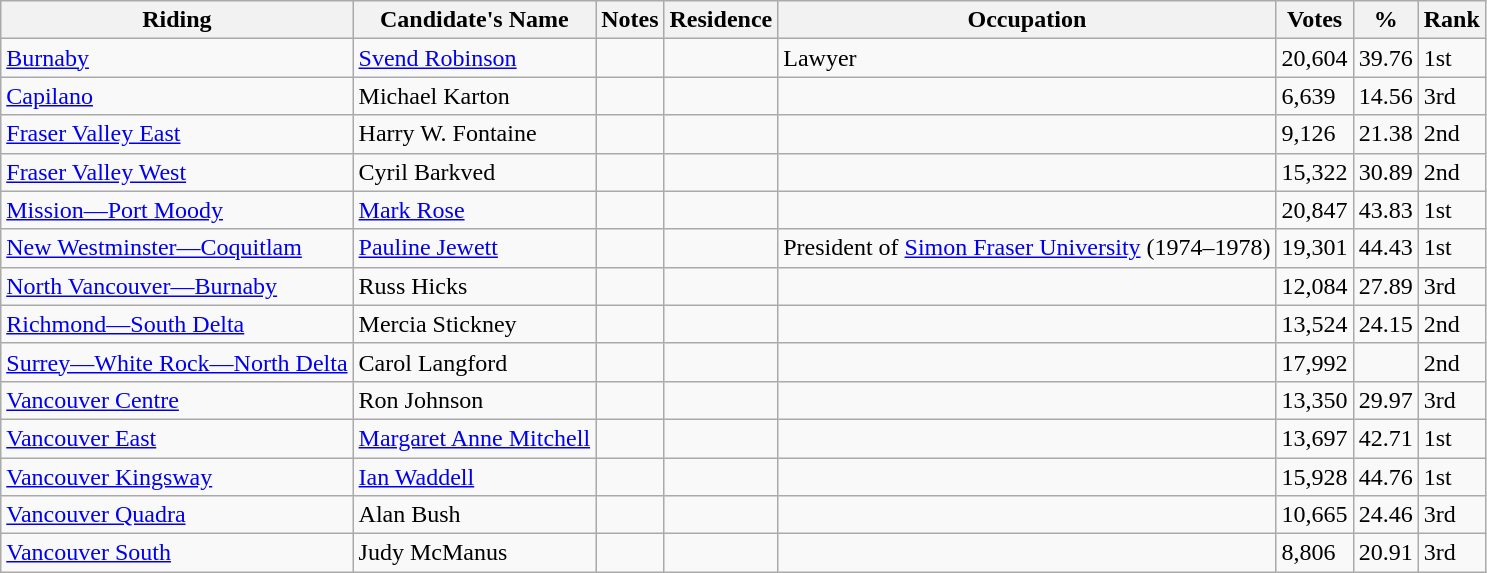<table class="wikitable sortable">
<tr>
<th>Riding<br></th>
<th>Candidate's Name</th>
<th>Notes</th>
<th>Residence</th>
<th>Occupation</th>
<th>Votes</th>
<th>%</th>
<th>Rank</th>
</tr>
<tr>
<td><a href='#'>Burnaby</a></td>
<td><a href='#'>Svend Robinson</a></td>
<td></td>
<td></td>
<td>Lawyer</td>
<td>20,604</td>
<td>39.76</td>
<td>1st</td>
</tr>
<tr>
<td><a href='#'>Capilano</a></td>
<td>Michael Karton</td>
<td></td>
<td></td>
<td></td>
<td>6,639</td>
<td>14.56</td>
<td>3rd</td>
</tr>
<tr>
<td><a href='#'>Fraser Valley East</a></td>
<td>Harry W. Fontaine</td>
<td></td>
<td></td>
<td></td>
<td>9,126</td>
<td>21.38</td>
<td>2nd</td>
</tr>
<tr>
<td><a href='#'>Fraser Valley West</a></td>
<td>Cyril Barkved</td>
<td></td>
<td></td>
<td></td>
<td>15,322</td>
<td>30.89</td>
<td>2nd</td>
</tr>
<tr>
<td><a href='#'>Mission—Port Moody</a></td>
<td><a href='#'>Mark Rose</a></td>
<td></td>
<td></td>
<td></td>
<td>20,847</td>
<td>43.83</td>
<td>1st</td>
</tr>
<tr>
<td><a href='#'>New Westminster—Coquitlam</a></td>
<td><a href='#'>Pauline Jewett</a></td>
<td></td>
<td></td>
<td>President of <a href='#'>Simon Fraser University</a> (1974–1978)</td>
<td>19,301</td>
<td>44.43</td>
<td>1st</td>
</tr>
<tr>
<td><a href='#'>North Vancouver—Burnaby</a></td>
<td>Russ Hicks</td>
<td></td>
<td></td>
<td></td>
<td>12,084</td>
<td>27.89</td>
<td>3rd</td>
</tr>
<tr>
<td><a href='#'>Richmond—South Delta</a></td>
<td>Mercia Stickney</td>
<td></td>
<td></td>
<td></td>
<td>13,524</td>
<td>24.15</td>
<td>2nd</td>
</tr>
<tr>
<td><a href='#'>Surrey—White Rock—North Delta</a></td>
<td>Carol Langford</td>
<td></td>
<td></td>
<td></td>
<td>17,992</td>
<td></td>
<td>2nd</td>
</tr>
<tr>
<td><a href='#'>Vancouver Centre</a></td>
<td>Ron Johnson</td>
<td></td>
<td></td>
<td></td>
<td>13,350</td>
<td>29.97</td>
<td>3rd</td>
</tr>
<tr>
<td><a href='#'>Vancouver East</a></td>
<td><a href='#'>Margaret Anne Mitchell</a></td>
<td></td>
<td></td>
<td></td>
<td>13,697</td>
<td>42.71</td>
<td>1st</td>
</tr>
<tr>
<td><a href='#'>Vancouver Kingsway</a></td>
<td><a href='#'>Ian Waddell</a></td>
<td></td>
<td></td>
<td></td>
<td>15,928</td>
<td>44.76</td>
<td>1st</td>
</tr>
<tr>
<td><a href='#'>Vancouver Quadra</a></td>
<td>Alan Bush</td>
<td></td>
<td></td>
<td></td>
<td>10,665</td>
<td>24.46</td>
<td>3rd</td>
</tr>
<tr>
<td><a href='#'>Vancouver South</a></td>
<td>Judy McManus</td>
<td></td>
<td></td>
<td></td>
<td>8,806</td>
<td>20.91</td>
<td>3rd</td>
</tr>
</table>
